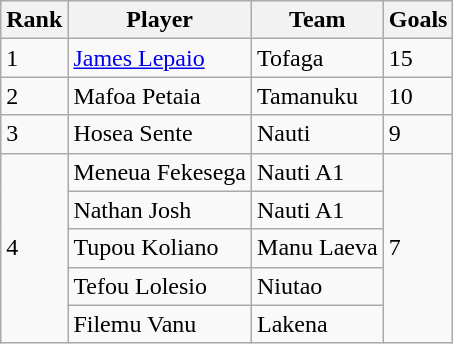<table class="wikitable">
<tr>
<th>Rank</th>
<th>Player</th>
<th>Team</th>
<th>Goals</th>
</tr>
<tr>
<td>1</td>
<td><a href='#'>James Lepaio</a></td>
<td>Tofaga</td>
<td>15</td>
</tr>
<tr>
<td>2</td>
<td>Mafoa Petaia</td>
<td>Tamanuku</td>
<td>10</td>
</tr>
<tr>
<td>3</td>
<td>Hosea Sente</td>
<td>Nauti</td>
<td>9</td>
</tr>
<tr>
<td rowspan=5>4</td>
<td>Meneua Fekesega</td>
<td>Nauti A1</td>
<td rowspan=5>7</td>
</tr>
<tr>
<td>Nathan Josh</td>
<td>Nauti A1</td>
</tr>
<tr>
<td>Tupou Koliano</td>
<td>Manu Laeva</td>
</tr>
<tr>
<td>Tefou Lolesio</td>
<td>Niutao</td>
</tr>
<tr>
<td>Filemu Vanu</td>
<td>Lakena</td>
</tr>
</table>
